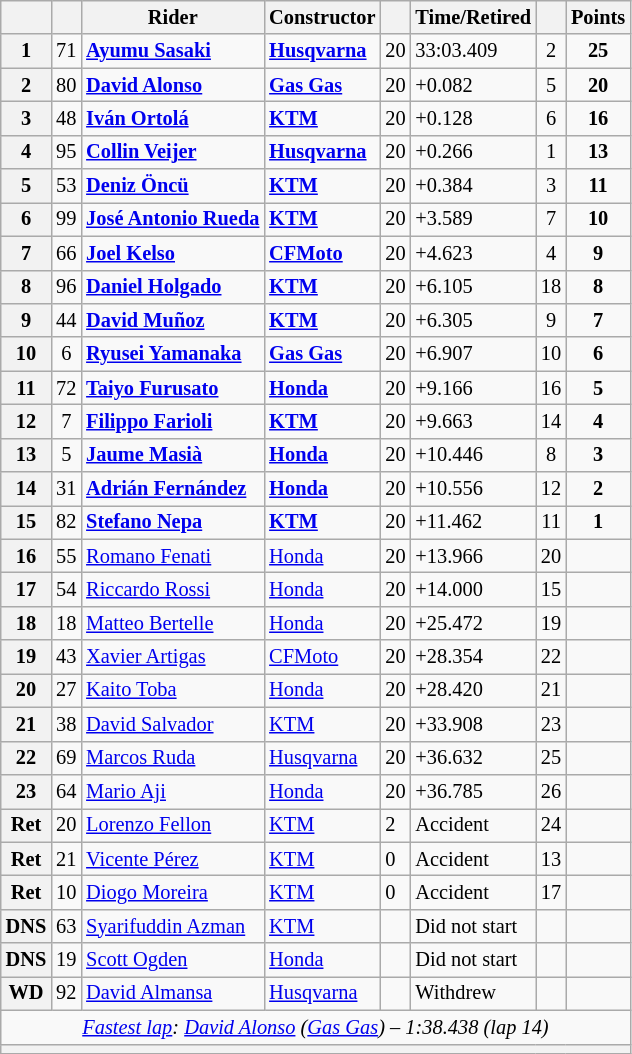<table class="wikitable sortable" style="font-size: 85%;">
<tr>
<th scope="col"></th>
<th scope="col"></th>
<th scope="col">Rider</th>
<th scope="col">Constructor</th>
<th scope="col" class="unsortable"></th>
<th scope="col" class="unsortable">Time/Retired</th>
<th scope="col"></th>
<th scope="col">Points</th>
</tr>
<tr>
<th scope="row">1</th>
<td align="center">71</td>
<td data-sort-value="sas"> <strong><a href='#'>Ayumu Sasaki</a></strong></td>
<td><strong><a href='#'>Husqvarna</a></strong></td>
<td>20</td>
<td>33:03.409</td>
<td align="center">2</td>
<td align="center"><strong>25</strong></td>
</tr>
<tr>
<th scope="row">2</th>
<td align="center">80</td>
<td data-sort-value="alo"> <strong><a href='#'>David Alonso</a></strong></td>
<td><strong><a href='#'>Gas Gas</a></strong></td>
<td>20</td>
<td>+0.082</td>
<td align="center">5</td>
<td align="center"><strong>20</strong></td>
</tr>
<tr>
<th scope="row">3</th>
<td align="center">48</td>
<td data-sort-value="ort"> <strong><a href='#'>Iván Ortolá</a></strong></td>
<td><strong><a href='#'>KTM</a></strong></td>
<td>20</td>
<td>+0.128</td>
<td align="center">6</td>
<td align="center"><strong>16</strong></td>
</tr>
<tr>
<th scope="row">4</th>
<td align="center">95</td>
<td data-sort-value="vei"> <strong><a href='#'>Collin Veijer</a></strong></td>
<td><strong><a href='#'>Husqvarna</a></strong></td>
<td>20</td>
<td>+0.266</td>
<td align="center">1</td>
<td align="center"><strong>13</strong></td>
</tr>
<tr>
<th scope="row">5</th>
<td align="center">53</td>
<td data-sort-value="onc"> <strong><a href='#'>Deniz Öncü</a></strong></td>
<td><strong><a href='#'>KTM</a></strong></td>
<td>20</td>
<td>+0.384</td>
<td align="center">3</td>
<td align="center"><strong>11</strong></td>
</tr>
<tr>
<th scope="row">6</th>
<td align="center">99</td>
<td data-sort-value="rue"> <strong><a href='#'>José Antonio Rueda</a></strong></td>
<td><strong><a href='#'>KTM</a></strong></td>
<td>20</td>
<td>+3.589</td>
<td align="center">7</td>
<td align="center"><strong>10</strong></td>
</tr>
<tr>
<th scope="row">7</th>
<td align="center">66</td>
<td data-sort-value="kel"> <strong><a href='#'>Joel Kelso</a></strong></td>
<td><strong><a href='#'>CFMoto</a></strong></td>
<td>20</td>
<td>+4.623</td>
<td align="center">4</td>
<td align="center"><strong>9</strong></td>
</tr>
<tr>
<th scope="row">8</th>
<td align="center">96</td>
<td data-sort-value="hol"> <strong><a href='#'>Daniel Holgado</a></strong></td>
<td><strong><a href='#'>KTM</a></strong></td>
<td>20</td>
<td>+6.105</td>
<td align="center">18</td>
<td align="center"><strong>8</strong></td>
</tr>
<tr>
<th scope="row">9</th>
<td align="center">44</td>
<td data-sort-value="mun"> <strong><a href='#'>David Muñoz</a></strong></td>
<td><strong><a href='#'>KTM</a></strong></td>
<td>20</td>
<td>+6.305</td>
<td align="center">9</td>
<td align="center"><strong>7</strong></td>
</tr>
<tr>
<th scope="row">10</th>
<td align="center">6</td>
<td data-sort-value="yam"> <strong><a href='#'>Ryusei Yamanaka</a></strong></td>
<td><strong><a href='#'>Gas Gas</a></strong></td>
<td>20</td>
<td>+6.907</td>
<td align="center">10</td>
<td align="center"><strong>6</strong></td>
</tr>
<tr>
<th scope="row">11</th>
<td align="center">72</td>
<td data-sort-value="fur"> <strong><a href='#'>Taiyo Furusato</a></strong></td>
<td><strong><a href='#'>Honda</a></strong></td>
<td>20</td>
<td>+9.166</td>
<td align="center">16</td>
<td align="center"><strong>5</strong></td>
</tr>
<tr>
<th scope="row">12</th>
<td align="center">7</td>
<td data-sort-value="far"> <strong><a href='#'>Filippo Farioli</a></strong></td>
<td><strong><a href='#'>KTM</a></strong></td>
<td>20</td>
<td>+9.663</td>
<td align="center">14</td>
<td align="center"><strong>4</strong></td>
</tr>
<tr>
<th scope="row">13</th>
<td align="center">5</td>
<td data-sort-value="mas"> <strong><a href='#'>Jaume Masià</a></strong></td>
<td><strong><a href='#'>Honda</a></strong></td>
<td>20</td>
<td>+10.446</td>
<td align="center">8</td>
<td align="center"><strong>3</strong></td>
</tr>
<tr>
<th scope="row">14</th>
<td align="center">31</td>
<td data-sort-value="fer"> <strong><a href='#'>Adrián Fernández</a></strong></td>
<td><strong><a href='#'>Honda</a></strong></td>
<td>20</td>
<td>+10.556</td>
<td align="center">12</td>
<td align="center"><strong>2</strong></td>
</tr>
<tr>
<th scope="row">15</th>
<td align="center">82</td>
<td data-sort-value="nep"> <strong><a href='#'>Stefano Nepa</a></strong></td>
<td><strong><a href='#'>KTM</a></strong></td>
<td>20</td>
<td>+11.462</td>
<td align="center">11</td>
<td align="center"><strong>1</strong></td>
</tr>
<tr>
<th scope="row">16</th>
<td align="center">55</td>
<td data-sort-value="fen"> <a href='#'>Romano Fenati</a></td>
<td><a href='#'>Honda</a></td>
<td>20</td>
<td>+13.966</td>
<td align="center">20</td>
<td align="center"></td>
</tr>
<tr>
<th scope="row">17</th>
<td align="center">54</td>
<td data-sort-value="ros"> <a href='#'>Riccardo Rossi</a></td>
<td><a href='#'>Honda</a></td>
<td>20</td>
<td>+14.000</td>
<td align="center">15</td>
<td align="center"></td>
</tr>
<tr>
<th scope="row">18</th>
<td align="center">18</td>
<td data-sort-value="ber"> <a href='#'>Matteo Bertelle</a></td>
<td><a href='#'>Honda</a></td>
<td>20</td>
<td>+25.472</td>
<td align="center">19</td>
<td align="center"></td>
</tr>
<tr>
<th scope="row">19</th>
<td align="center">43</td>
<td data-sort-value="art"> <a href='#'>Xavier Artigas</a></td>
<td><a href='#'>CFMoto</a></td>
<td>20</td>
<td>+28.354</td>
<td align="center">22</td>
<td align="center"></td>
</tr>
<tr>
<th scope="row">20</th>
<td align="center">27</td>
<td data-sort-value="tob"> <a href='#'>Kaito Toba</a></td>
<td><a href='#'>Honda</a></td>
<td>20</td>
<td>+28.420</td>
<td align="center">21</td>
<td align="center"></td>
</tr>
<tr>
<th scope="row">21</th>
<td align="center">38</td>
<td data-sort-value="sal"> <a href='#'>David Salvador</a></td>
<td><a href='#'>KTM</a></td>
<td>20</td>
<td>+33.908</td>
<td align="center">23</td>
<td align="center"></td>
</tr>
<tr>
<th scope="row">22</th>
<td align="center">69</td>
<td data-sort-value="rud"> <a href='#'>Marcos Ruda</a></td>
<td><a href='#'>Husqvarna</a></td>
<td>20</td>
<td>+36.632</td>
<td align="center">25</td>
<td></td>
</tr>
<tr>
<th scope="row">23</th>
<td align="center">64</td>
<td data-sort-value="aji"> <a href='#'>Mario Aji</a></td>
<td><a href='#'>Honda</a></td>
<td>20</td>
<td>+36.785</td>
<td align="center">26</td>
<td align="center"></td>
</tr>
<tr>
<th scope="row">Ret</th>
<td align="center">20</td>
<td data-sort-value="fel"> <a href='#'>Lorenzo Fellon</a></td>
<td><a href='#'>KTM</a></td>
<td>2</td>
<td>Accident</td>
<td align="center">24</td>
<td align="center"></td>
</tr>
<tr>
<th scope="row">Ret</th>
<td align="center">21</td>
<td data-sort-value="per"> <a href='#'>Vicente Pérez</a></td>
<td><a href='#'>KTM</a></td>
<td>0</td>
<td>Accident</td>
<td align="center">13</td>
<td align="center"></td>
</tr>
<tr>
<th scope="row">Ret</th>
<td align="center">10</td>
<td data-sort-value="mor"> <a href='#'>Diogo Moreira</a></td>
<td><a href='#'>KTM</a></td>
<td>0</td>
<td>Accident</td>
<td align="center">17</td>
<td align="center"></td>
</tr>
<tr>
<th scope="row">DNS</th>
<td align="center">63</td>
<td data-sort-value="sya"> <a href='#'>Syarifuddin Azman</a></td>
<td><a href='#'>KTM</a></td>
<td></td>
<td>Did not start</td>
<td align="center"></td>
<td align="center"></td>
</tr>
<tr>
<th scope="row">DNS</th>
<td align="center">19</td>
<td data-sort-value="ogd"> <a href='#'>Scott Ogden</a></td>
<td><a href='#'>Honda</a></td>
<td></td>
<td>Did not start</td>
<td align="center"></td>
<td align="center"></td>
</tr>
<tr>
<th scope="row">WD</th>
<td align="center">92</td>
<td data-sort-value="alm"> <a href='#'>David Almansa</a></td>
<td><a href='#'>Husqvarna</a></td>
<td></td>
<td>Withdrew</td>
<td align="center"></td>
<td align="center"></td>
</tr>
<tr class="sortbottom">
<td colspan="8" style="text-align:center"><em><a href='#'>Fastest lap</a>:  <a href='#'>David Alonso</a> (<a href='#'>Gas Gas</a>) – 1:38.438 (lap 14)</em></td>
</tr>
<tr>
<th colspan=8></th>
</tr>
</table>
